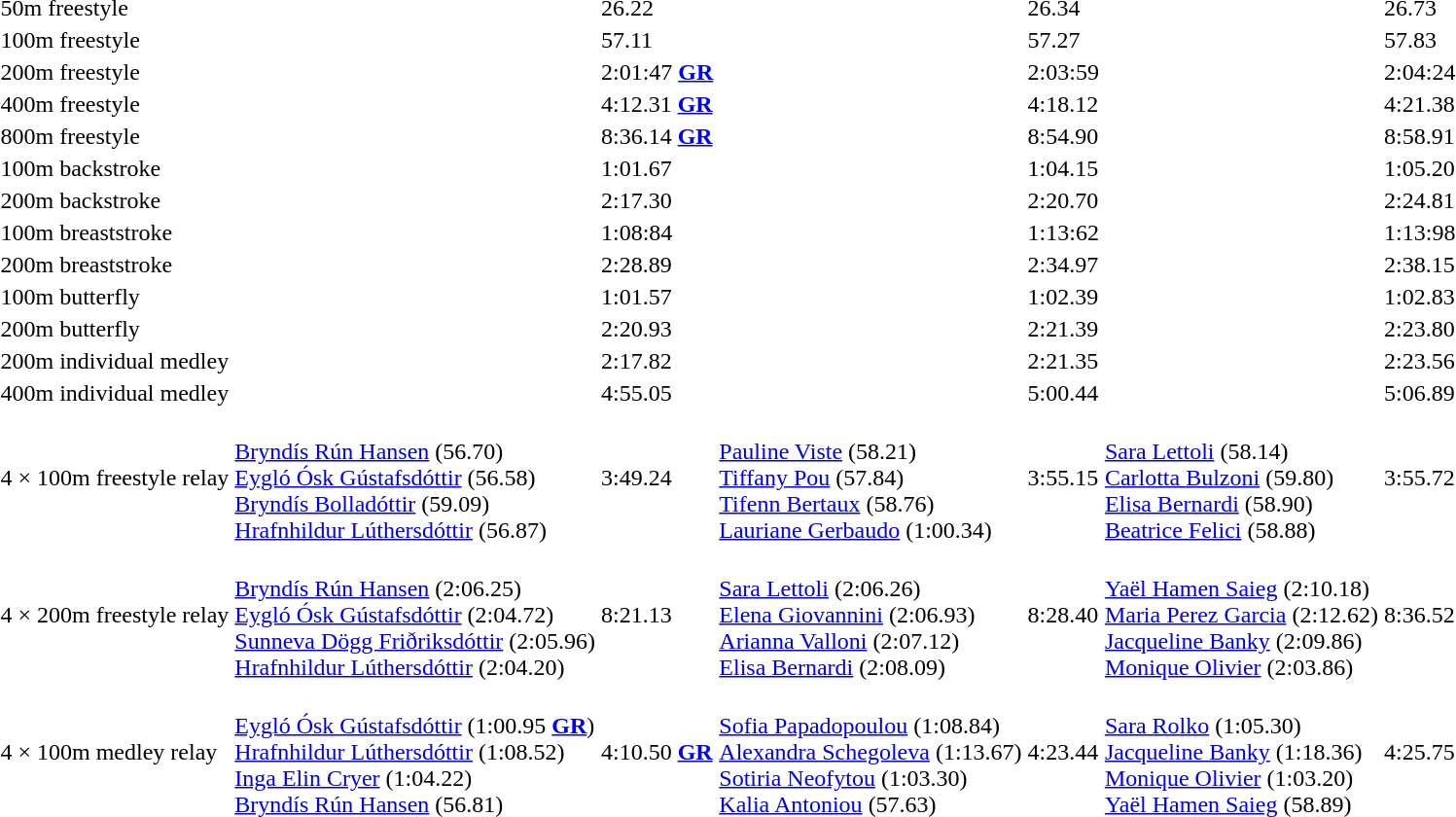<table>
<tr>
<td>50m freestyle</td>
<td></td>
<td>26.22</td>
<td></td>
<td>26.34</td>
<td></td>
<td>26.73</td>
</tr>
<tr>
<td>100m freestyle</td>
<td></td>
<td>57.11</td>
<td></td>
<td>57.27</td>
<td></td>
<td>57.83</td>
</tr>
<tr>
<td>200m freestyle</td>
<td></td>
<td>2:01:47 <strong><a href='#'>GR</a></strong></td>
<td></td>
<td>2:03:59</td>
<td></td>
<td>2:04:24</td>
</tr>
<tr>
<td>400m freestyle</td>
<td></td>
<td>4:12.31 <strong><a href='#'>GR</a></strong></td>
<td></td>
<td>4:18.12</td>
<td></td>
<td>4:21.38</td>
</tr>
<tr>
<td>800m freestyle</td>
<td></td>
<td>8:36.14 <strong><a href='#'>GR</a></strong></td>
<td></td>
<td>8:54.90</td>
<td></td>
<td>8:58.91</td>
</tr>
<tr>
<td>100m backstroke</td>
<td></td>
<td>1:01.67</td>
<td></td>
<td>1:04.15</td>
<td></td>
<td>1:05.20</td>
</tr>
<tr>
<td>200m backstroke</td>
<td></td>
<td>2:17.30</td>
<td></td>
<td>2:20.70</td>
<td></td>
<td>2:24.81</td>
</tr>
<tr>
<td>100m breaststroke</td>
<td></td>
<td>1:08:84</td>
<td></td>
<td>1:13:62</td>
<td></td>
<td>1:13:98</td>
</tr>
<tr>
<td>200m breaststroke</td>
<td></td>
<td>2:28.89</td>
<td></td>
<td>2:34.97</td>
<td></td>
<td>2:38.15</td>
</tr>
<tr>
<td>100m butterfly</td>
<td></td>
<td>1:01.57</td>
<td></td>
<td>1:02.39</td>
<td></td>
<td>1:02.83</td>
</tr>
<tr>
<td>200m butterfly</td>
<td></td>
<td>2:20.93</td>
<td></td>
<td>2:21.39</td>
<td></td>
<td>2:23.80</td>
</tr>
<tr>
<td>200m individual medley</td>
<td></td>
<td>2:17.82</td>
<td></td>
<td>2:21.35</td>
<td></td>
<td>2:23.56</td>
</tr>
<tr>
<td>400m individual medley</td>
<td></td>
<td>4:55.05</td>
<td></td>
<td>5:00.44</td>
<td></td>
<td>5:06.89</td>
</tr>
<tr>
<td>4 × 100m freestyle relay</td>
<td><br><a href='#'>Bryndís Rún Hansen</a> (56.70)<br><a href='#'>Eygló Ósk Gústafsdóttir</a> (56.58)<br><a href='#'>Bryndís Bolladóttir</a> (59.09)<br><a href='#'>Hrafnhildur Lúthersdóttir</a> (56.87)</td>
<td>3:49.24</td>
<td><br><a href='#'>Pauline Viste</a> (58.21)<br><a href='#'>Tiffany Pou</a> (57.84)<br><a href='#'>Tifenn Bertaux</a> (58.76)<br><a href='#'>Lauriane Gerbaudo</a> (1:00.34)</td>
<td>3:55.15</td>
<td><br><a href='#'>Sara Lettoli</a> (58.14)<br><a href='#'>Carlotta Bulzoni</a> (59.80)<br><a href='#'>Elisa Bernardi</a> (58.90)<br><a href='#'>Beatrice Felici</a> (58.88)</td>
<td>3:55.72</td>
</tr>
<tr>
<td>4 × 200m freestyle relay</td>
<td><br><a href='#'>Bryndís Rún Hansen</a> (2:06.25)<br><a href='#'>Eygló Ósk Gústafsdóttir</a> (2:04.72)<br><a href='#'>Sunneva Dögg Friðriksdóttir</a> (2:05.96)<br><a href='#'>Hrafnhildur Lúthersdóttir</a> (2:04.20)</td>
<td>8:21.13</td>
<td><br><a href='#'>Sara Lettoli</a> (2:06.26)<br><a href='#'>Elena Giovannini</a> (2:06.93)<br><a href='#'>Arianna Valloni</a> (2:07.12)<br><a href='#'>Elisa Bernardi</a> (2:08.09)</td>
<td>8:28.40</td>
<td><br><a href='#'>Yaël Hamen Saieg</a> (2:10.18)<br><a href='#'>Maria Perez Garcia</a> (2:12.62)<br><a href='#'>Jacqueline Banky</a> (2:09.86)<br><a href='#'>Monique Olivier</a> (2:03.86)</td>
<td>8:36.52</td>
</tr>
<tr>
<td>4 × 100m medley relay</td>
<td><br><a href='#'>Eygló Ósk Gústafsdóttir</a> (1:00.95 <strong><a href='#'>GR</a></strong>)<br><a href='#'>Hrafnhildur Lúthersdóttir</a> (1:08.52)<br><a href='#'>Inga Elin Cryer</a> (1:04.22)<br><a href='#'>Bryndís Rún Hansen</a> (56.81)</td>
<td>4:10.50 <strong><a href='#'>GR</a></strong></td>
<td><br><a href='#'>Sofia Papadopoulou</a> (1:08.84)<br><a href='#'>Alexandra Schegoleva</a> (1:13.67)<br><a href='#'>Sotiria Neofytou</a> (1:03.30)<br><a href='#'>Kalia Antoniou</a> (57.63)</td>
<td>4:23.44</td>
<td><br><a href='#'>Sara Rolko</a> (1:05.30)<br><a href='#'>Jacqueline Banky</a> (1:18.36)<br><a href='#'>Monique Olivier</a> (1:03.20)<br><a href='#'>Yaël Hamen Saieg</a> (58.89)</td>
<td>4:25.75</td>
</tr>
</table>
